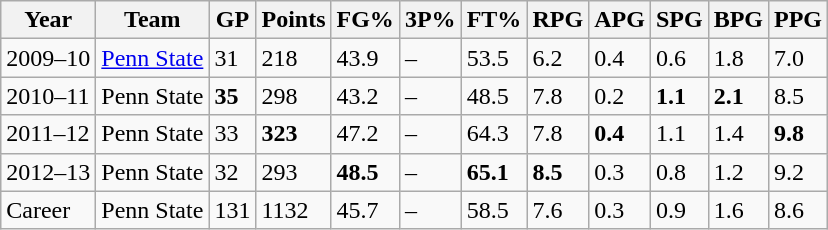<table class="wikitable">
<tr>
<th>Year</th>
<th>Team</th>
<th>GP</th>
<th>Points</th>
<th>FG%</th>
<th>3P%</th>
<th>FT%</th>
<th>RPG</th>
<th>APG</th>
<th>SPG</th>
<th>BPG</th>
<th>PPG</th>
</tr>
<tr>
<td>2009–10</td>
<td><a href='#'>Penn State</a></td>
<td>31</td>
<td>218</td>
<td>43.9</td>
<td>–</td>
<td>53.5</td>
<td>6.2</td>
<td>0.4</td>
<td>0.6</td>
<td>1.8</td>
<td>7.0</td>
</tr>
<tr>
<td>2010–11</td>
<td>Penn State</td>
<td><strong>35</strong></td>
<td>298</td>
<td>43.2</td>
<td>–</td>
<td>48.5</td>
<td>7.8</td>
<td>0.2</td>
<td><strong>1.1</strong></td>
<td><strong>2.1</strong></td>
<td>8.5</td>
</tr>
<tr>
<td>2011–12</td>
<td>Penn State</td>
<td>33</td>
<td><strong>323</strong></td>
<td>47.2</td>
<td>–</td>
<td>64.3</td>
<td>7.8</td>
<td><strong>0.4</strong></td>
<td>1.1</td>
<td>1.4</td>
<td><strong>9.8</strong></td>
</tr>
<tr>
<td>2012–13</td>
<td>Penn State</td>
<td>32</td>
<td>293</td>
<td><strong>48.5</strong></td>
<td>–</td>
<td><strong>65.1</strong></td>
<td><strong>8.5</strong></td>
<td>0.3</td>
<td>0.8</td>
<td>1.2</td>
<td>9.2</td>
</tr>
<tr>
<td>Career</td>
<td>Penn State</td>
<td>131</td>
<td>1132</td>
<td>45.7</td>
<td>–</td>
<td>58.5</td>
<td>7.6</td>
<td>0.3</td>
<td>0.9</td>
<td>1.6</td>
<td>8.6</td>
</tr>
</table>
